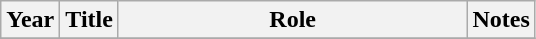<table class="wikitable sortable">
<tr>
<th>Year</th>
<th>Title</th>
<th width=225>Role</th>
<th class="unsortable">Notes</th>
</tr>
<tr>
</tr>
</table>
